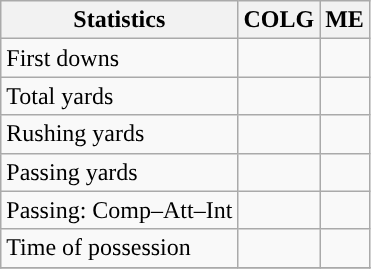<table class="wikitable" style="float: left;">
<tr>
<th>Statistics</th>
<th>COLG</th>
<th>ME</th>
</tr>
<tr>
<td>First downs</td>
<td></td>
<td></td>
</tr>
<tr>
<td>Total yards</td>
<td></td>
<td></td>
</tr>
<tr>
<td>Rushing yards</td>
<td></td>
<td></td>
</tr>
<tr>
<td>Passing yards</td>
<td></td>
<td></td>
</tr>
<tr>
<td>Passing: Comp–Att–Int</td>
<td></td>
<td></td>
</tr>
<tr>
<td>Time of possession</td>
<td></td>
<td></td>
</tr>
<tr>
</tr>
</table>
